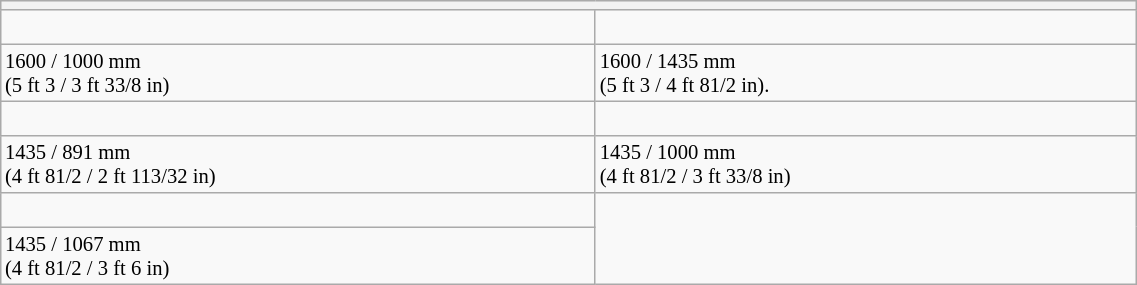<table class="wikitable floatleft mw-collapsible mw-collapsed" border= "1" style= "width:60%; font-size: 86%; float:left; margin-left:2em; margin-right:2em; margin-bottom:2em">
<tr>
<th colspan="2"></th>
</tr>
<tr align="center">
<td><br></td>
<td><br></td>
</tr>
<tr align="left" vertical-align="top">
<td style="vertical-align: top; width=100">1600 / 1000 mm<br>(5 ft 3 / 3 ft 3<span>3</span>/<span>8</span> in)<br></td>
<td style="vertical-align: top; width=100">1600 / 1435 mm<br> (5 ft 3 / 4 ft 8<span>1</span>/<span>2</span> in).<br></td>
</tr>
<tr align="center">
<td><br> </td>
<td><br></td>
</tr>
<tr align="left" vertical-align="top">
<td style="vertical-align: top; width=100">1435 / 891 mm<br>(4 ft 8<span>1</span>/<span>2</span> / 2 ft 11<span>3</span>/<span>32</span> in)<br></td>
<td style="vertical-align: top; width=100">1435 / 1000 mm<br>(4 ft 8<span>1</span>/<span>2</span> / 3 ft 3<span>3</span>/<span>8</span> in)<br></td>
</tr>
<tr align="center">
<td><br></td>
</tr>
<tr align="left" vertical-align="top">
<td style="vertical-align: top; width=100">1435 / 1067 mm<br>(4 ft 8<span>1</span>/<span>2</span> / 3 ft 6 in)<br></td>
</tr>
</table>
